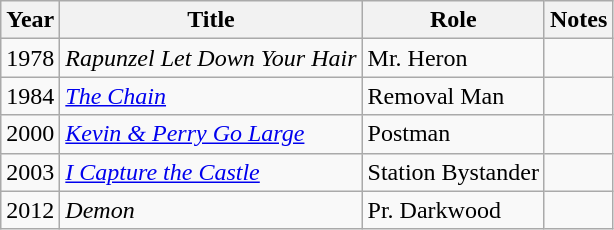<table class="wikitable sortable">
<tr>
<th>Year</th>
<th>Title</th>
<th>Role</th>
<th>Notes</th>
</tr>
<tr>
<td>1978</td>
<td><em>Rapunzel Let Down Your Hair</em></td>
<td>Mr. Heron</td>
<td></td>
</tr>
<tr>
<td>1984</td>
<td><a href='#'><em>The Chain</em></a></td>
<td>Removal Man</td>
<td></td>
</tr>
<tr>
<td>2000</td>
<td><em><a href='#'>Kevin & Perry Go Large</a></em></td>
<td>Postman</td>
<td></td>
</tr>
<tr>
<td>2003</td>
<td><a href='#'><em>I Capture the Castle</em></a></td>
<td>Station Bystander</td>
<td></td>
</tr>
<tr>
<td>2012</td>
<td><em>Demon</em></td>
<td>Pr. Darkwood</td>
<td></td>
</tr>
</table>
